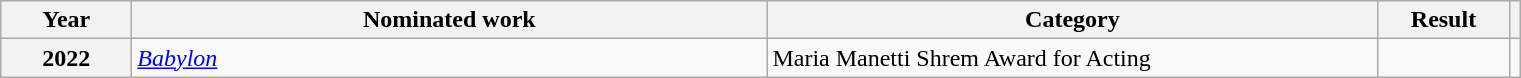<table class=wikitable>
<tr>
<th scope="col" style="width:5em;">Year</th>
<th scope="col" style="width:26em;">Nominated work</th>
<th scope="col" style="width:25em;">Category</th>
<th scope="col" style="width:5em;">Result</th>
<th scope="col"></th>
</tr>
<tr>
<th scope="row">2022</th>
<td><em><a href='#'>Babylon</a></em></td>
<td>Maria Manetti Shrem Award for Acting</td>
<td></td>
<td style="text-align:center;"></td>
</tr>
</table>
